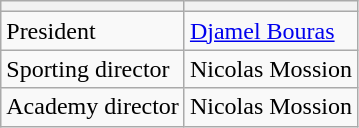<table class="wikitable plainrowheaders sortable" style="text-align:left">
<tr>
<th></th>
<th></th>
</tr>
<tr>
<td>President</td>
<td> <a href='#'>Djamel Bouras</a></td>
</tr>
<tr>
<td align="left">Sporting director</td>
<td align="left"> Nicolas Mossion</td>
</tr>
<tr>
<td align="left">Academy director</td>
<td align="left"> Nicolas Mossion</td>
</tr>
</table>
